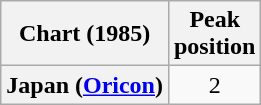<table class="wikitable plainrowheaders" style="text-align:center">
<tr>
<th>Chart (1985)</th>
<th>Peak<br>position</th>
</tr>
<tr>
<th scope="row">Japan (<a href='#'>Oricon</a>)</th>
<td>2</td>
</tr>
</table>
